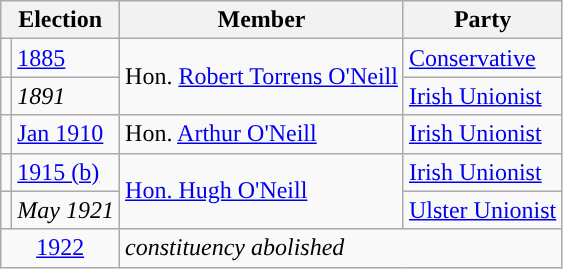<table class="wikitable">
<tr>
<th colspan="2">Election</th>
<th>Member</th>
<th>Party</th>
</tr>
<tr>
<td style="color:inherit;background-color: "></td>
<td><a href='#'>1885</a></td>
<td rowspan="2">Hon. <a href='#'>Robert Torrens O'Neill</a></td>
<td><a href='#'>Conservative</a></td>
</tr>
<tr>
<td style="color:inherit;background-color: "></td>
<td><em>1891</em></td>
<td><a href='#'>Irish Unionist</a></td>
</tr>
<tr>
<td style="color:inherit;background-color: "></td>
<td><a href='#'>Jan 1910</a></td>
<td>Hon. <a href='#'>Arthur O'Neill</a></td>
<td><a href='#'>Irish Unionist</a></td>
</tr>
<tr>
<td style="color:inherit;background-color: "></td>
<td><a href='#'>1915 (b)</a></td>
<td rowspan="2"><a href='#'>Hon. Hugh O'Neill</a></td>
<td><a href='#'>Irish Unionist</a></td>
</tr>
<tr>
<td style="color:inherit;background-color: "></td>
<td><em>May 1921</em></td>
<td><a href='#'>Ulster Unionist</a></td>
</tr>
<tr>
<td colspan="2" align="center"><a href='#'>1922</a></td>
<td colspan="2"><em>constituency abolished</em></td>
</tr>
</table>
